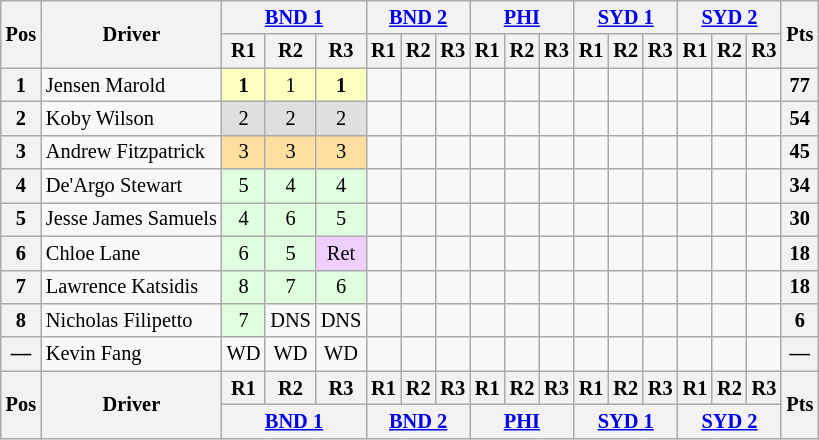<table class="wikitable" style="font-size: 85%; text-align:center">
<tr>
<th rowspan=2>Pos</th>
<th rowspan=2>Driver</th>
<th colspan=3><a href='#'>BND 1</a><br></th>
<th colspan=3><a href='#'>BND 2</a><br></th>
<th colspan=3><a href='#'>PHI</a><br></th>
<th colspan=3><a href='#'>SYD 1</a><br></th>
<th colspan=3><a href='#'>SYD 2</a><br></th>
<th rowspan=2>Pts</th>
</tr>
<tr>
<th>R1</th>
<th>R2</th>
<th>R3</th>
<th>R1</th>
<th>R2</th>
<th>R3</th>
<th>R1</th>
<th>R2</th>
<th>R3</th>
<th>R1</th>
<th>R2</th>
<th>R3</th>
<th>R1</th>
<th>R2</th>
<th>R3</th>
</tr>
<tr>
<th>1</th>
<td style="text-align:left"> Jensen Marold</td>
<td style="background:#FFFFBF"><strong>1</strong></td>
<td style="background:#FFFFBF">1</td>
<td style="background:#FFFFBF"><strong>1</strong></td>
<td></td>
<td></td>
<td></td>
<td></td>
<td></td>
<td></td>
<td></td>
<td></td>
<td></td>
<td></td>
<td></td>
<td></td>
<th>77</th>
</tr>
<tr>
<th>2</th>
<td style="text-align:left"> Koby Wilson</td>
<td style="background:#DFDFDF">2</td>
<td style="background:#DFDFDF">2</td>
<td style="background:#DFDFDF">2</td>
<td></td>
<td></td>
<td></td>
<td></td>
<td></td>
<td></td>
<td></td>
<td></td>
<td></td>
<td></td>
<td></td>
<td></td>
<th>54</th>
</tr>
<tr>
<th>3</th>
<td style="text-align:left"> Andrew Fitzpatrick</td>
<td style="background:#FFDF9F">3</td>
<td style="background:#FFDF9F">3</td>
<td style="background:#FFDF9F">3</td>
<td></td>
<td></td>
<td></td>
<td></td>
<td></td>
<td></td>
<td></td>
<td></td>
<td></td>
<td></td>
<td></td>
<td></td>
<th>45</th>
</tr>
<tr>
<th>4</th>
<td style="text-align:left"> De'Argo Stewart</td>
<td style="background:#DFFFDF">5</td>
<td style="background:#DFFFDF">4</td>
<td style="background:#DFFFDF">4</td>
<td></td>
<td></td>
<td></td>
<td></td>
<td></td>
<td></td>
<td></td>
<td></td>
<td></td>
<td></td>
<td></td>
<td></td>
<th>34</th>
</tr>
<tr>
<th>5</th>
<td style="text-align:left"> Jesse James Samuels</td>
<td style="background:#DFFFDF">4</td>
<td style="background:#DFFFDF">6</td>
<td style="background:#DFFFDF">5</td>
<td></td>
<td></td>
<td></td>
<td></td>
<td></td>
<td></td>
<td></td>
<td></td>
<td></td>
<td></td>
<td></td>
<td></td>
<th>30</th>
</tr>
<tr>
<th>6</th>
<td style="text-align:left"> Chloe Lane</td>
<td style="background:#DFFFDF">6</td>
<td style="background:#DFFFDF">5</td>
<td style="background:#EFCFFF">Ret</td>
<td></td>
<td></td>
<td></td>
<td></td>
<td></td>
<td></td>
<td></td>
<td></td>
<td></td>
<td></td>
<td></td>
<td></td>
<th>18</th>
</tr>
<tr>
<th>7</th>
<td style="text-align:left"> Lawrence Katsidis</td>
<td style="background:#DFFFDF">8</td>
<td style="background:#DFFFDF">7</td>
<td style="background:#DFFFDF">6</td>
<td></td>
<td></td>
<td></td>
<td></td>
<td></td>
<td></td>
<td></td>
<td></td>
<td></td>
<td></td>
<td></td>
<td></td>
<th>18</th>
</tr>
<tr>
<th>8</th>
<td style="text-align: left;"> Nicholas Filipetto</td>
<td style="background:#DFFFDF">7</td>
<td>DNS</td>
<td>DNS</td>
<td></td>
<td></td>
<td></td>
<td></td>
<td></td>
<td></td>
<td></td>
<td></td>
<td></td>
<td></td>
<td></td>
<td></td>
<th>6</th>
</tr>
<tr>
<th>—</th>
<td style="text-align: left;"> Kevin Fang</td>
<td>WD</td>
<td>WD</td>
<td>WD</td>
<td></td>
<td></td>
<td></td>
<td></td>
<td></td>
<td></td>
<td></td>
<td></td>
<td></td>
<td></td>
<td></td>
<td></td>
<th>—</th>
</tr>
<tr>
<th rowspan=2>Pos</th>
<th rowspan=2>Driver</th>
<th>R1</th>
<th>R2</th>
<th>R3</th>
<th>R1</th>
<th>R2</th>
<th>R3</th>
<th>R1</th>
<th>R2</th>
<th>R3</th>
<th>R1</th>
<th>R2</th>
<th>R3</th>
<th>R1</th>
<th>R2</th>
<th>R3</th>
<th rowspan=2>Pts</th>
</tr>
<tr>
<th colspan=3><a href='#'>BND 1</a><br></th>
<th colspan=3><a href='#'>BND 2</a><br></th>
<th colspan=3><a href='#'>PHI</a><br></th>
<th colspan=3><a href='#'>SYD 1</a><br></th>
<th colspan=3><a href='#'>SYD 2</a><br></th>
</tr>
</table>
